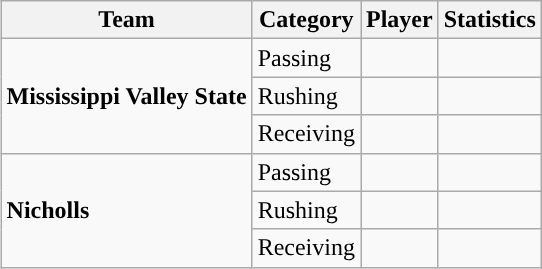<table class="wikitable" style="float: right;">
<tr>
<th>Team</th>
<th>Category</th>
<th>Player</th>
<th>Statistics</th>
</tr>
<tr>
<td rowspan=3><strong>Mississippi Valley State</strong></td>
<td>Passing</td>
<td></td>
<td></td>
</tr>
<tr>
<td>Rushing</td>
<td></td>
<td></td>
</tr>
<tr>
<td>Receiving</td>
<td></td>
<td></td>
</tr>
<tr>
<td rowspan=3><strong>Nicholls</strong></td>
<td>Passing</td>
<td></td>
<td></td>
</tr>
<tr>
<td>Rushing</td>
<td></td>
<td></td>
</tr>
<tr>
<td>Receiving</td>
<td></td>
<td></td>
</tr>
</table>
